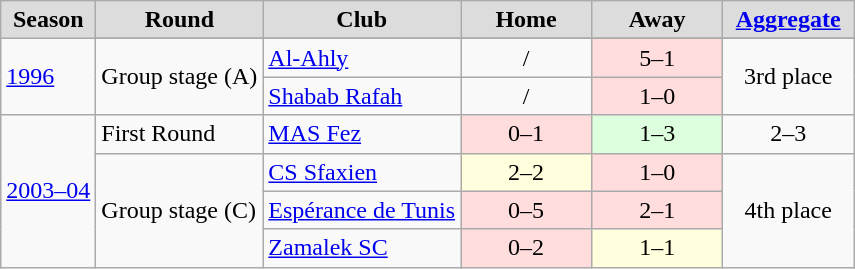<table class="wikitable" style="text-align: center;">
<tr>
<th style="background:#DCDCDC">Season</th>
<th style="background:#DCDCDC">Round</th>
<th style="background:#DCDCDC">Club</th>
<th width="80" style="background:#DCDCDC">Home</th>
<th width="80" style="background:#DCDCDC">Away</th>
<th width="80" style="background:#DCDCDC"><a href='#'>Aggregate</a></th>
</tr>
<tr>
<td rowspan="3" align=left><a href='#'>1996</a></td>
</tr>
<tr>
<td rowspan="2">Group stage (A)</td>
<td align=left> <a href='#'>Al-Ahly</a></td>
<td>/</td>
<td bgcolor="#ffdddd">5–1</td>
<td rowspan="2">3rd place</td>
</tr>
<tr>
<td align=left> <a href='#'>Shabab Rafah</a></td>
<td>/</td>
<td bgcolor="#ffdddd">1–0</td>
</tr>
<tr>
<td rowspan="4" align=left><a href='#'>2003–04</a></td>
<td align=left>First Round</td>
<td align=left> <a href='#'>MAS Fez</a></td>
<td bgcolor="#ffdddd">0–1</td>
<td bgcolor="#ddffdd">1–3</td>
<td>2–3</td>
</tr>
<tr>
<td rowspan="3" align=left>Group stage (C)</td>
<td align=left> <a href='#'>CS Sfaxien</a></td>
<td bgcolor="#ffffdd">2–2</td>
<td bgcolor="#ffdddd">1–0</td>
<td rowspan="3">4th place</td>
</tr>
<tr>
<td align=left> <a href='#'>Espérance de Tunis</a></td>
<td bgcolor="#ffdddd">0–5</td>
<td bgcolor="#ffdddd">2–1</td>
</tr>
<tr>
<td align=left> <a href='#'>Zamalek SC</a></td>
<td bgcolor="#ffdddd">0–2</td>
<td bgcolor="#ffffdd">1–1</td>
</tr>
</table>
